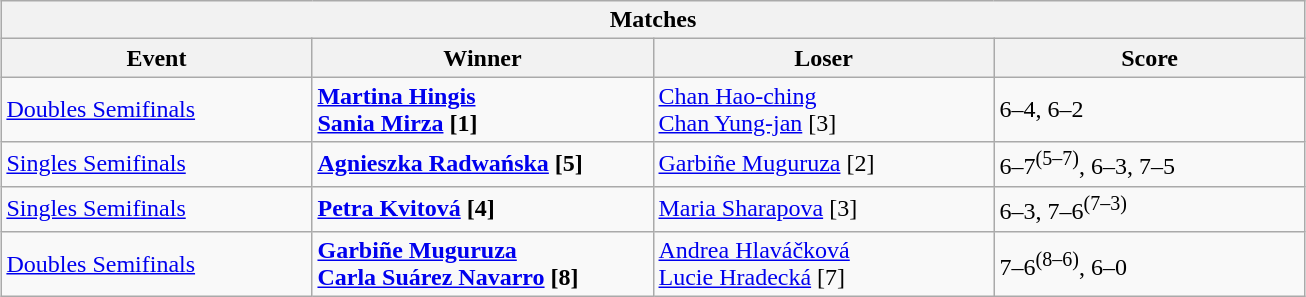<table class="wikitable collapsible uncollapsed" style="margin:1em auto;">
<tr>
<th colspan=6>Matches</th>
</tr>
<tr>
<th width=200>Event</th>
<th width=220>Winner</th>
<th width=220>Loser</th>
<th width=200>Score</th>
</tr>
<tr align=left>
<td><a href='#'>Doubles Semifinals</a></td>
<td><strong> <a href='#'>Martina Hingis</a> <br>  <a href='#'>Sania Mirza</a> [1]</strong></td>
<td> <a href='#'>Chan Hao-ching</a> <br>  <a href='#'>Chan Yung-jan</a> [3]</td>
<td>6–4, 6–2</td>
</tr>
<tr align=left>
<td><a href='#'>Singles Semifinals</a></td>
<td><strong> <a href='#'>Agnieszka Radwańska</a> [5]</strong></td>
<td> <a href='#'>Garbiñe Muguruza</a> [2]</td>
<td>6–7<sup>(5–7)</sup>, 6–3, 7–5</td>
</tr>
<tr align=left>
<td><a href='#'>Singles Semifinals</a></td>
<td><strong> <a href='#'>Petra Kvitová</a> [4]</strong></td>
<td> <a href='#'>Maria Sharapova</a> [3]</td>
<td>6–3, 7–6<sup>(7–3)</sup></td>
</tr>
<tr align=left>
<td><a href='#'>Doubles Semifinals</a></td>
<td><strong> <a href='#'>Garbiñe Muguruza</a> <br>  <a href='#'>Carla Suárez Navarro</a> [8]</strong></td>
<td> <a href='#'>Andrea Hlaváčková</a> <br>  <a href='#'>Lucie Hradecká</a> [7]</td>
<td>7–6<sup>(8–6)</sup>, 6–0</td>
</tr>
</table>
